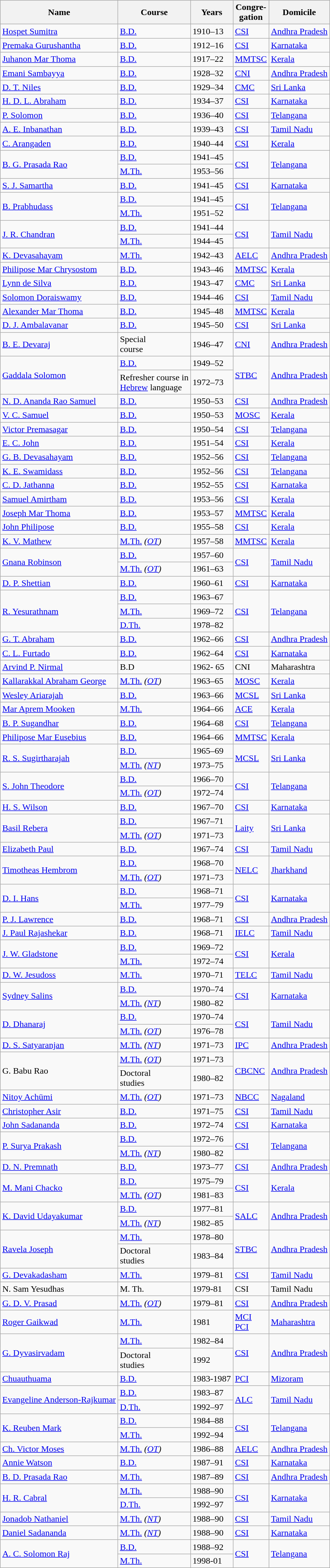<table class="wikitable sortable">
<tr>
<th>Name</th>
<th>Course</th>
<th>Years</th>
<th>Congre-<br>gation</th>
<th>Domicile</th>
</tr>
<tr>
<td><a href='#'>Hospet Sumitra</a></td>
<td><a href='#'>B.D.</a></td>
<td>1910–13</td>
<td><a href='#'>CSI</a></td>
<td><a href='#'>Andhra Pradesh</a></td>
</tr>
<tr>
<td><a href='#'>Premaka Gurushantha</a></td>
<td><a href='#'>B.D.</a></td>
<td>1912–16</td>
<td><a href='#'>CSI</a></td>
<td><a href='#'>Karnataka</a></td>
</tr>
<tr>
<td><a href='#'>Juhanon Mar Thoma</a></td>
<td><a href='#'>B.D.</a></td>
<td>1917–22</td>
<td><a href='#'>MMTSC</a></td>
<td><a href='#'>Kerala</a></td>
</tr>
<tr>
<td><a href='#'>Emani Sambayya</a></td>
<td><a href='#'>B.D.</a></td>
<td>1928–32</td>
<td><a href='#'>CNI</a></td>
<td><a href='#'>Andhra Pradesh</a></td>
</tr>
<tr>
<td><a href='#'>D. T. Niles</a></td>
<td><a href='#'>B.D.</a></td>
<td>1929–34</td>
<td><a href='#'>CMC</a></td>
<td><a href='#'>Sri Lanka</a></td>
</tr>
<tr>
<td><a href='#'>H. D. L. Abraham</a></td>
<td><a href='#'>B.D.</a></td>
<td>1934–37</td>
<td><a href='#'>CSI</a></td>
<td><a href='#'>Karnataka</a></td>
</tr>
<tr>
<td><a href='#'>P. Solomon</a></td>
<td><a href='#'>B.D.</a></td>
<td>1936–40</td>
<td><a href='#'>CSI</a></td>
<td><a href='#'>Telangana</a></td>
</tr>
<tr>
<td><a href='#'>A. E. Inbanathan</a></td>
<td><a href='#'>B.D.</a></td>
<td>1939–43</td>
<td><a href='#'>CSI</a></td>
<td><a href='#'>Tamil Nadu</a></td>
</tr>
<tr>
<td><a href='#'>C. Arangaden</a></td>
<td><a href='#'>B.D.</a></td>
<td>1940–44</td>
<td><a href='#'>CSI</a></td>
<td><a href='#'>Kerala</a></td>
</tr>
<tr>
<td rowspan="2"><a href='#'>B. G. Prasada Rao</a></td>
<td><a href='#'>B.D.</a></td>
<td>1941–45</td>
<td rowspan="2"><a href='#'>CSI</a></td>
<td rowspan="2"><a href='#'>Telangana</a></td>
</tr>
<tr>
<td><a href='#'>M.Th.</a></td>
<td>1953–56</td>
</tr>
<tr>
<td><a href='#'>S. J. Samartha</a></td>
<td><a href='#'>B.D.</a></td>
<td>1941–45</td>
<td><a href='#'>CSI</a></td>
<td><a href='#'>Karnataka</a></td>
</tr>
<tr>
<td rowspan="2"><a href='#'>B. Prabhudass</a></td>
<td><a href='#'>B.D.</a></td>
<td>1941–45</td>
<td rowspan="2"><a href='#'>CSI</a></td>
<td rowspan="2"><a href='#'>Telangana</a></td>
</tr>
<tr>
<td><a href='#'>M.Th.</a></td>
<td>1951–52</td>
</tr>
<tr>
<td rowspan="2"><a href='#'>J. R. Chandran</a></td>
<td><a href='#'>B.D.</a></td>
<td>1941–44</td>
<td rowspan="2"><a href='#'>CSI</a></td>
<td rowspan="2"><a href='#'>Tamil Nadu</a></td>
</tr>
<tr>
<td><a href='#'>M.Th.</a></td>
<td>1944–45</td>
</tr>
<tr>
<td><a href='#'>K. Devasahayam</a></td>
<td><a href='#'>M.Th.</a></td>
<td>1942–43</td>
<td><a href='#'>AELC</a></td>
<td><a href='#'>Andhra Pradesh</a></td>
</tr>
<tr>
<td><a href='#'>Philipose Mar Chrysostom</a></td>
<td><a href='#'>B.D.</a></td>
<td>1943–46</td>
<td><a href='#'>MMTSC</a></td>
<td><a href='#'>Kerala</a></td>
</tr>
<tr>
<td><a href='#'>Lynn de Silva</a></td>
<td><a href='#'>B.D.</a></td>
<td>1943–47</td>
<td><a href='#'>CMC</a></td>
<td><a href='#'>Sri Lanka</a></td>
</tr>
<tr>
<td><a href='#'>Solomon Doraiswamy</a></td>
<td><a href='#'>B.D.</a></td>
<td>1944–46</td>
<td><a href='#'>CSI</a></td>
<td><a href='#'>Tamil Nadu</a></td>
</tr>
<tr>
<td><a href='#'>Alexander Mar Thoma</a></td>
<td><a href='#'>B.D.</a></td>
<td>1945–48</td>
<td><a href='#'>MMTSC</a></td>
<td><a href='#'>Kerala</a></td>
</tr>
<tr>
<td><a href='#'>D. J. Ambalavanar</a></td>
<td><a href='#'>B.D.</a></td>
<td>1945–50</td>
<td><a href='#'>CSI</a></td>
<td><a href='#'>Sri Lanka</a></td>
</tr>
<tr>
<td><a href='#'>B. E. Devaraj</a></td>
<td>Special<br>course</td>
<td>1946–47</td>
<td><a href='#'>CNI</a></td>
<td><a href='#'>Andhra Pradesh</a></td>
</tr>
<tr>
<td rowspan="2"><a href='#'>Gaddala Solomon</a></td>
<td><a href='#'>B.D.</a></td>
<td>1949–52</td>
<td rowspan="2"><a href='#'>STBC</a></td>
<td rowspan="2"><a href='#'>Andhra Pradesh</a></td>
</tr>
<tr>
<td>Refresher course in <br><a href='#'>Hebrew</a> language</td>
<td>1972–73</td>
</tr>
<tr>
<td><a href='#'>N. D. Ananda Rao Samuel</a></td>
<td><a href='#'>B.D.</a></td>
<td>1950–53</td>
<td><a href='#'>CSI</a></td>
<td><a href='#'>Andhra Pradesh</a></td>
</tr>
<tr>
<td><a href='#'>V. C. Samuel</a></td>
<td><a href='#'>B.D.</a></td>
<td>1950–53</td>
<td><a href='#'>MOSC</a></td>
<td><a href='#'>Kerala</a></td>
</tr>
<tr>
<td><a href='#'>Victor Premasagar</a></td>
<td><a href='#'>B.D.</a></td>
<td>1950–54</td>
<td><a href='#'>CSI</a></td>
<td><a href='#'>Telangana</a></td>
</tr>
<tr>
<td><a href='#'>E. C. John</a></td>
<td><a href='#'>B.D.</a></td>
<td>1951–54</td>
<td><a href='#'>CSI</a></td>
<td><a href='#'>Kerala</a></td>
</tr>
<tr>
<td><a href='#'>G. B. Devasahayam</a></td>
<td><a href='#'>B.D.</a></td>
<td>1952–56</td>
<td><a href='#'>CSI</a></td>
<td><a href='#'>Telangana</a></td>
</tr>
<tr>
<td><a href='#'>K. E. Swamidass</a></td>
<td><a href='#'>B.D.</a></td>
<td>1952–56</td>
<td><a href='#'>CSI</a></td>
<td><a href='#'>Telangana</a></td>
</tr>
<tr>
<td><a href='#'>C. D. Jathanna</a></td>
<td><a href='#'>B.D.</a></td>
<td>1952–55</td>
<td><a href='#'>CSI</a></td>
<td><a href='#'>Karnataka</a></td>
</tr>
<tr>
<td><a href='#'>Samuel Amirtham</a></td>
<td><a href='#'>B.D.</a></td>
<td>1953–56</td>
<td><a href='#'>CSI</a></td>
<td><a href='#'>Kerala</a></td>
</tr>
<tr>
<td><a href='#'>Joseph Mar Thoma</a></td>
<td><a href='#'>B.D.</a></td>
<td>1953–57</td>
<td><a href='#'>MMTSC</a></td>
<td><a href='#'>Kerala</a></td>
</tr>
<tr>
<td><a href='#'>John Philipose</a></td>
<td><a href='#'>B.D.</a></td>
<td>1955–58</td>
<td><a href='#'>CSI</a></td>
<td><a href='#'>Kerala</a></td>
</tr>
<tr>
<td><a href='#'>K. V. Mathew</a></td>
<td><a href='#'>M.Th.</a> <em>(<a href='#'>OT</a>)</em></td>
<td>1957–58</td>
<td><a href='#'>MMTSC</a></td>
<td><a href='#'>Kerala</a></td>
</tr>
<tr>
<td rowspan="2"><a href='#'>Gnana Robinson</a></td>
<td><a href='#'>B.D.</a></td>
<td>1957–60</td>
<td rowspan="2"><a href='#'>CSI</a></td>
<td rowspan="2"><a href='#'>Tamil Nadu</a></td>
</tr>
<tr>
<td><a href='#'>M.Th.</a> <em>(<a href='#'>OT</a>)</em></td>
<td>1961–63</td>
</tr>
<tr>
<td><a href='#'>D. P. Shettian</a></td>
<td><a href='#'>B.D.</a></td>
<td>1960–61</td>
<td><a href='#'>CSI</a></td>
<td><a href='#'>Karnataka</a></td>
</tr>
<tr>
<td rowspan="3"><a href='#'>R. Yesurathnam</a></td>
<td><a href='#'>B.D.</a></td>
<td>1963–67</td>
<td rowspan="3"><a href='#'>CSI</a></td>
<td rowspan="3"><a href='#'>Telangana</a></td>
</tr>
<tr>
<td><a href='#'>M.Th.</a></td>
<td>1969–72</td>
</tr>
<tr>
<td><a href='#'>D.Th.</a></td>
<td>1978–82</td>
</tr>
<tr>
<td><a href='#'>G. T. Abraham</a></td>
<td><a href='#'>B.D.</a></td>
<td>1962–66</td>
<td><a href='#'>CSI</a></td>
<td><a href='#'>Andhra Pradesh</a></td>
</tr>
<tr>
<td><a href='#'>C. L. Furtado</a></td>
<td><a href='#'>B.D.</a></td>
<td>1962–64</td>
<td><a href='#'>CSI</a></td>
<td><a href='#'>Karnataka</a></td>
</tr>
<tr>
<td><a href='#'>Arvind P. Nirmal</a></td>
<td>B.D</td>
<td>1962- 65</td>
<td>CNI</td>
<td>Maharashtra</td>
</tr>
<tr>
<td><a href='#'>Kallarakkal Abraham George</a></td>
<td><a href='#'>M.Th.</a> <em>(<a href='#'>OT</a>)</em></td>
<td>1963–65</td>
<td><a href='#'>MOSC</a></td>
<td><a href='#'>Kerala</a></td>
</tr>
<tr>
<td><a href='#'>Wesley Ariarajah</a></td>
<td><a href='#'>B.D.</a></td>
<td>1963–66</td>
<td><a href='#'>MCSL</a></td>
<td><a href='#'>Sri Lanka</a></td>
</tr>
<tr>
<td><a href='#'>Mar Aprem Mooken</a></td>
<td><a href='#'>M.Th.</a></td>
<td>1964–66</td>
<td><a href='#'>ACE</a></td>
<td><a href='#'>Kerala</a></td>
</tr>
<tr>
<td><a href='#'>B. P. Sugandhar</a></td>
<td><a href='#'>B.D.</a></td>
<td>1964–68</td>
<td><a href='#'>CSI</a></td>
<td><a href='#'>Telangana</a></td>
</tr>
<tr>
<td><a href='#'>Philipose Mar Eusebius</a></td>
<td><a href='#'>B.D.</a></td>
<td>1964–66</td>
<td><a href='#'>MMTSC</a></td>
<td><a href='#'>Kerala</a></td>
</tr>
<tr>
<td rowspan="2"><a href='#'>R. S. Sugirtharajah</a></td>
<td><a href='#'>B.D.</a></td>
<td>1965–69</td>
<td rowspan="2"><a href='#'>MCSL</a></td>
<td rowspan="2"><a href='#'>Sri Lanka</a></td>
</tr>
<tr>
<td><a href='#'>M.Th.</a> <em>(<a href='#'>NT</a>)</em></td>
<td>1973–75</td>
</tr>
<tr>
<td rowspan="2"><a href='#'>S. John Theodore</a></td>
<td><a href='#'>B.D.</a></td>
<td>1966–70</td>
<td rowspan="2"><a href='#'>CSI</a></td>
<td rowspan="2"><a href='#'>Telangana</a></td>
</tr>
<tr>
<td><a href='#'>M.Th.</a> <em>(<a href='#'>OT</a>)</em></td>
<td>1972–74</td>
</tr>
<tr>
<td><a href='#'>H. S. Wilson</a></td>
<td><a href='#'>B.D.</a></td>
<td>1967–70</td>
<td><a href='#'>CSI</a></td>
<td><a href='#'>Karnataka</a></td>
</tr>
<tr>
<td rowspan="2"><a href='#'>Basil Rebera</a></td>
<td><a href='#'>B.D.</a></td>
<td>1967–71</td>
<td rowspan="2"><a href='#'>Laity</a></td>
<td rowspan="2"><a href='#'>Sri Lanka</a></td>
</tr>
<tr>
<td><a href='#'>M.Th.</a> <em>(<a href='#'>OT</a>)</em></td>
<td>1971–73</td>
</tr>
<tr>
<td><a href='#'>Elizabeth Paul</a></td>
<td><a href='#'>B.D.</a></td>
<td>1967–74</td>
<td><a href='#'>CSI</a></td>
<td><a href='#'>Tamil Nadu</a></td>
</tr>
<tr>
<td rowspan="2"><a href='#'>Timotheas Hembrom</a></td>
<td><a href='#'>B.D.</a></td>
<td>1968–70</td>
<td rowspan="2"><a href='#'>NELC</a></td>
<td rowspan="2"><a href='#'>Jharkhand</a></td>
</tr>
<tr>
<td><a href='#'>M.Th.</a> <em>(<a href='#'>OT</a>)</em></td>
<td>1971–73</td>
</tr>
<tr>
<td rowspan="2"><a href='#'>D. I. Hans</a></td>
<td><a href='#'>B.D.</a></td>
<td>1968–71</td>
<td rowspan="2"><a href='#'>CSI</a></td>
<td rowspan="2"><a href='#'>Karnataka</a></td>
</tr>
<tr>
<td><a href='#'>M.Th.</a></td>
<td>1977–79</td>
</tr>
<tr>
<td><a href='#'>P. J. Lawrence</a></td>
<td><a href='#'>B.D.</a></td>
<td>1968–71</td>
<td><a href='#'>CSI</a></td>
<td><a href='#'>Andhra Pradesh</a></td>
</tr>
<tr>
<td><a href='#'>J. Paul Rajashekar</a></td>
<td><a href='#'>B.D.</a></td>
<td>1968–71</td>
<td><a href='#'>IELC</a></td>
<td><a href='#'>Tamil Nadu</a></td>
</tr>
<tr>
<td rowspan="2"><a href='#'>J. W. Gladstone</a></td>
<td><a href='#'>B.D.</a></td>
<td>1969–72</td>
<td rowspan="2"><a href='#'>CSI</a></td>
<td rowspan="2"><a href='#'>Kerala</a></td>
</tr>
<tr>
<td><a href='#'>M.Th.</a></td>
<td>1972–74</td>
</tr>
<tr>
<td><a href='#'>D. W. Jesudoss</a></td>
<td><a href='#'>M.Th.</a></td>
<td>1970–71</td>
<td><a href='#'>TELC</a></td>
<td><a href='#'>Tamil Nadu</a></td>
</tr>
<tr>
<td rowspan="2"><a href='#'>Sydney Salins</a></td>
<td><a href='#'>B.D.</a></td>
<td>1970–74</td>
<td rowspan="2"><a href='#'>CSI</a></td>
<td rowspan="2"><a href='#'>Karnataka</a></td>
</tr>
<tr>
<td><a href='#'>M.Th.</a> <em>(<a href='#'>NT</a>)</em></td>
<td>1980–82</td>
</tr>
<tr>
<td rowspan="2"><a href='#'>D. Dhanaraj</a></td>
<td><a href='#'>B.D.</a></td>
<td>1970–74</td>
<td rowspan="2"><a href='#'>CSI</a></td>
<td rowspan="2"><a href='#'>Tamil Nadu</a></td>
</tr>
<tr>
<td><a href='#'>M.Th.</a> <em>(<a href='#'>OT</a>)</em></td>
<td>1976–78</td>
</tr>
<tr>
<td><a href='#'>D. S. Satyaranjan</a></td>
<td><a href='#'>M.Th.</a> <em>(<a href='#'>NT</a>)</em></td>
<td>1971–73</td>
<td><a href='#'>IPC</a></td>
<td><a href='#'>Andhra Pradesh</a></td>
</tr>
<tr>
<td rowspan="2">G. Babu Rao</td>
<td><a href='#'>M.Th.</a> <em>(<a href='#'>OT</a>)</em></td>
<td>1971–73</td>
<td rowspan="2"><a href='#'>CBCNC</a></td>
<td rowspan="2"><a href='#'>Andhra Pradesh</a></td>
</tr>
<tr>
<td>Doctoral<br> studies</td>
<td>1980–82</td>
</tr>
<tr>
<td><a href='#'>Nitoy Achümi</a></td>
<td><a href='#'>M.Th.</a> <em>(<a href='#'>OT</a>)</em></td>
<td>1971–73</td>
<td><a href='#'>NBCC</a></td>
<td><a href='#'>Nagaland</a></td>
</tr>
<tr>
<td><a href='#'>Christopher Asir</a></td>
<td><a href='#'>B.D.</a></td>
<td>1971–75</td>
<td><a href='#'>CSI</a></td>
<td><a href='#'>Tamil Nadu</a></td>
</tr>
<tr>
<td><a href='#'>John Sadananda</a></td>
<td><a href='#'>B.D.</a></td>
<td>1972–74</td>
<td><a href='#'>CSI</a></td>
<td><a href='#'>Karnataka</a></td>
</tr>
<tr>
<td rowspan="2"><a href='#'>P. Surya Prakash</a></td>
<td><a href='#'>B.D.</a></td>
<td>1972–76</td>
<td rowspan="2"><a href='#'>CSI</a></td>
<td rowspan="2"><a href='#'>Telangana</a></td>
</tr>
<tr>
<td><a href='#'>M.Th.</a> <em>(<a href='#'>NT</a>)</em></td>
<td>1980–82</td>
</tr>
<tr>
<td><a href='#'>D. N. Premnath</a></td>
<td><a href='#'>B.D.</a></td>
<td>1973–77</td>
<td><a href='#'>CSI</a></td>
<td><a href='#'>Andhra Pradesh</a></td>
</tr>
<tr>
<td rowspan="2"><a href='#'>M. Mani Chacko</a></td>
<td><a href='#'>B.D.</a></td>
<td>1975–79</td>
<td rowspan="2"><a href='#'>CSI</a></td>
<td rowspan="2"><a href='#'>Kerala</a></td>
</tr>
<tr>
<td><a href='#'>M.Th.</a> <em>(<a href='#'>OT</a>)</em></td>
<td>1981–83</td>
</tr>
<tr>
<td rowspan="2"><a href='#'>K. David Udayakumar</a></td>
<td><a href='#'>B.D.</a></td>
<td>1977–81</td>
<td rowspan="2"><a href='#'>SALC</a></td>
<td rowspan="2"><a href='#'>Andhra Pradesh</a></td>
</tr>
<tr>
<td><a href='#'>M.Th.</a> <em>(<a href='#'>NT</a>)</em></td>
<td>1982–85</td>
</tr>
<tr>
<td rowspan="2"><a href='#'>Ravela Joseph</a></td>
<td><a href='#'>M.Th.</a></td>
<td>1978–80</td>
<td rowspan="2"><a href='#'>STBC</a></td>
<td rowspan="2"><a href='#'>Andhra Pradesh</a></td>
</tr>
<tr>
<td>Doctoral<br> studies</td>
<td>1983–84</td>
</tr>
<tr>
<td><a href='#'>G. Devakadasham</a></td>
<td><a href='#'>M.Th.</a></td>
<td>1979–81</td>
<td><a href='#'>CSI</a></td>
<td><a href='#'>Tamil Nadu</a></td>
</tr>
<tr>
<td>N. Sam Yesudhas</td>
<td>M. Th.</td>
<td>1979-81</td>
<td>CSI</td>
<td>Tamil Nadu</td>
</tr>
<tr>
<td><a href='#'>G. D. V. Prasad</a></td>
<td><a href='#'>M.Th.</a> <em>(<a href='#'>OT</a>)</em></td>
<td>1979–81</td>
<td><a href='#'>CSI</a></td>
<td><a href='#'>Andhra Pradesh</a></td>
</tr>
<tr>
<td><a href='#'>Roger Gaikwad</a></td>
<td><a href='#'>M.Th.</a></td>
<td>1981</td>
<td><a href='#'>MCI</a><br><a href='#'>PCI</a></td>
<td><a href='#'>Maharashtra</a></td>
</tr>
<tr>
<td rowspan="2"><a href='#'>G. Dyvasirvadam</a></td>
<td><a href='#'>M.Th.</a></td>
<td>1982–84</td>
<td rowspan="2"><a href='#'>CSI</a></td>
<td rowspan="2"><a href='#'>Andhra Pradesh</a></td>
</tr>
<tr>
<td>Doctoral<br> studies</td>
<td>1992</td>
</tr>
<tr>
<td><a href='#'>Chuauthuama</a></td>
<td><a href='#'>B.D.</a></td>
<td>1983-1987</td>
<td><a href='#'>PCI</a></td>
<td><a href='#'>Mizoram</a></td>
</tr>
<tr>
<td rowspan="2"><a href='#'>Evangeline Anderson-Rajkumar</a></td>
<td><a href='#'>B.D.</a></td>
<td>1983–87</td>
<td rowspan="2"><a href='#'>ALC</a></td>
<td rowspan="2"><a href='#'>Tamil Nadu</a></td>
</tr>
<tr>
<td><a href='#'>D.Th.</a></td>
<td>1992–97</td>
</tr>
<tr>
<td rowspan="2"><a href='#'>K. Reuben Mark</a></td>
<td><a href='#'>B.D.</a></td>
<td>1984–88</td>
<td rowspan="2"><a href='#'>CSI</a></td>
<td rowspan="2"><a href='#'>Telangana</a></td>
</tr>
<tr>
<td><a href='#'>M.Th.</a></td>
<td>1992–94</td>
</tr>
<tr>
<td><a href='#'>Ch. Victor Moses</a></td>
<td><a href='#'>M.Th.</a> <em>(<a href='#'>OT</a>)</em></td>
<td>1986–88</td>
<td><a href='#'>AELC</a></td>
<td><a href='#'>Andhra Pradesh</a></td>
</tr>
<tr>
<td><a href='#'>Annie Watson</a></td>
<td><a href='#'>B.D.</a></td>
<td>1987–91</td>
<td><a href='#'>CSI</a></td>
<td><a href='#'>Karnataka</a></td>
</tr>
<tr>
<td><a href='#'>B. D. Prasada Rao</a></td>
<td><a href='#'>M.Th.</a></td>
<td>1987–89</td>
<td><a href='#'>CSI</a></td>
<td><a href='#'>Andhra Pradesh</a></td>
</tr>
<tr>
<td rowspan="2"><a href='#'>H. R. Cabral</a></td>
<td><a href='#'>M.Th.</a></td>
<td>1988–90</td>
<td rowspan="2"><a href='#'>CSI</a></td>
<td rowspan="2"><a href='#'>Karnataka</a></td>
</tr>
<tr>
<td><a href='#'>D.Th.</a></td>
<td>1992–97</td>
</tr>
<tr>
<td><a href='#'>Jonadob Nathaniel</a></td>
<td><a href='#'>M.Th.</a> <em>(<a href='#'>NT</a>)</em></td>
<td>1988–90</td>
<td><a href='#'>CSI</a></td>
<td><a href='#'>Tamil Nadu</a></td>
</tr>
<tr>
<td><a href='#'>Daniel Sadananda</a></td>
<td><a href='#'>M.Th.</a> <em>(<a href='#'>NT</a>)</em></td>
<td>1988–90</td>
<td><a href='#'>CSI</a></td>
<td><a href='#'>Karnataka</a></td>
</tr>
<tr>
<td rowspan="2"><a href='#'>A. C. Solomon Raj</a></td>
<td><a href='#'>B.D.</a></td>
<td>1988–92</td>
<td rowspan="2"><a href='#'>CSI</a></td>
<td rowspan="2"><a href='#'>Telangana</a></td>
</tr>
<tr>
<td><a href='#'>M.Th.</a></td>
<td>1998-01</td>
</tr>
</table>
